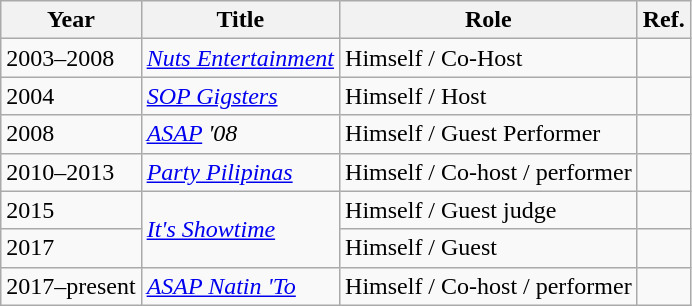<table class="wikitable sortable">
<tr>
<th>Year</th>
<th>Title</th>
<th>Role</th>
<th>Ref.</th>
</tr>
<tr>
<td>2003–2008</td>
<td><em><a href='#'>Nuts Entertainment</a></em></td>
<td>Himself / Co-Host</td>
<td></td>
</tr>
<tr>
<td>2004</td>
<td><em><a href='#'>SOP Gigsters</a></em></td>
<td>Himself / Host</td>
<td></td>
</tr>
<tr>
<td>2008</td>
<td><em><a href='#'>ASAP</a> '08</em></td>
<td>Himself / Guest Performer</td>
<td></td>
</tr>
<tr>
<td>2010–2013</td>
<td><em><a href='#'>Party Pilipinas</a></em></td>
<td>Himself / Co-host / performer</td>
<td></td>
</tr>
<tr>
<td>2015</td>
<td rowspan="2"><em><a href='#'>It's Showtime</a></em></td>
<td>Himself / Guest judge</td>
<td></td>
</tr>
<tr>
<td>2017</td>
<td>Himself / Guest</td>
<td></td>
</tr>
<tr>
<td>2017–present</td>
<td><em><a href='#'>ASAP Natin 'To</a></em></td>
<td>Himself / Co-host / performer</td>
<td></td>
</tr>
</table>
